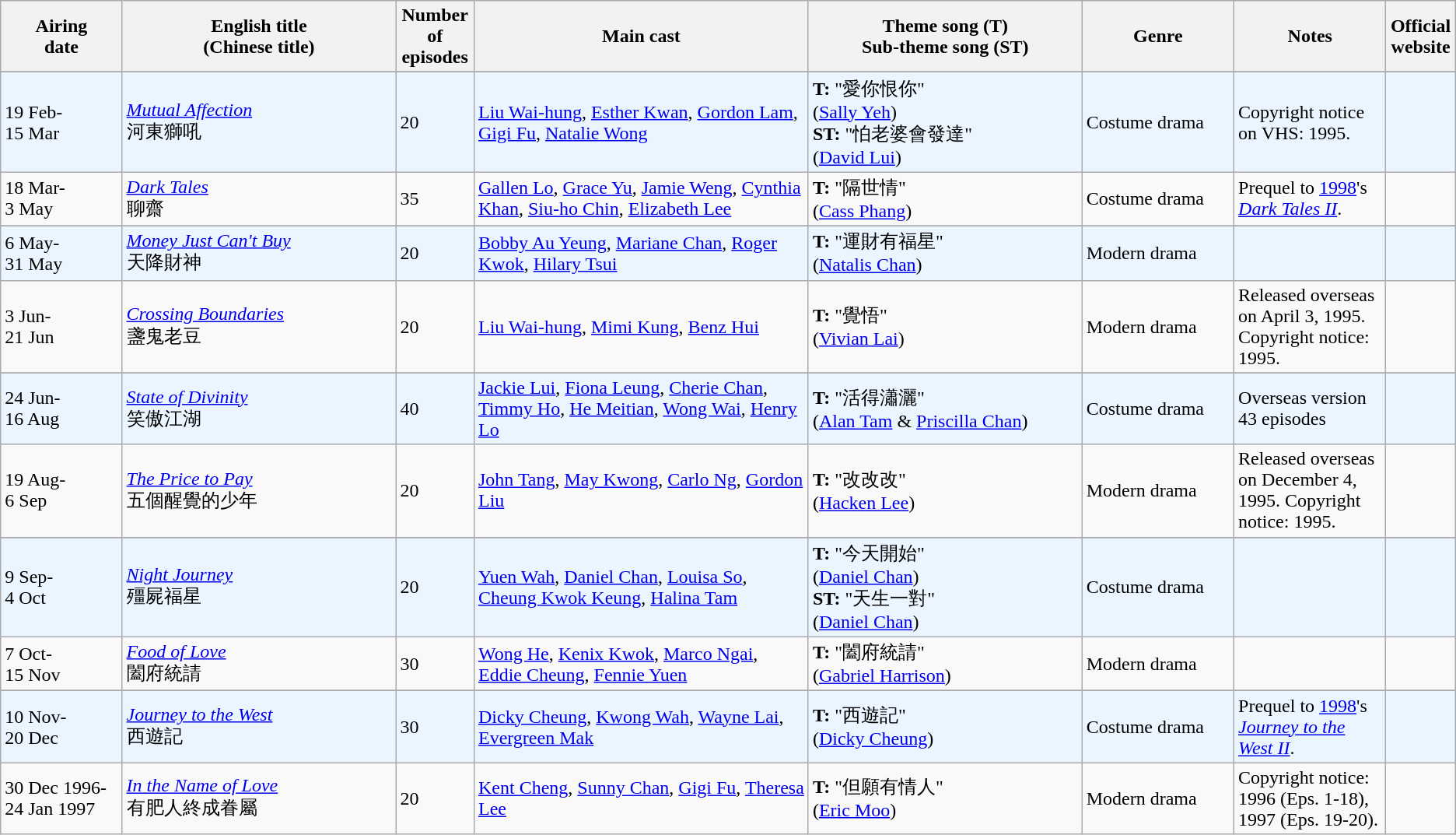<table class="wikitable">
<tr>
<th align=center width=8% bgcolor="silver">Airing<br>date</th>
<th align=center width=18% bgcolor="silver">English title <br> (Chinese title)</th>
<th align=center width=5% bgcolor="silver">Number of episodes</th>
<th align=center width=22% bgcolor="silver">Main cast</th>
<th align=center width=18% bgcolor="silver">Theme song (T) <br>Sub-theme song (ST)</th>
<th align=center width=10% bgcolor="silver">Genre</th>
<th align=center width=10% bgcolor="silver">Notes</th>
<th align=center width=1% bgcolor="silver">Official website</th>
</tr>
<tr>
</tr>
<tr ---- bgcolor="#ebf5ff">
<td>19 Feb- <br> 15 Mar</td>
<td><em><a href='#'>Mutual Affection</a></em> <br> 河東獅吼</td>
<td>20</td>
<td><a href='#'>Liu Wai-hung</a>, <a href='#'>Esther Kwan</a>, <a href='#'>Gordon Lam</a>, <a href='#'>Gigi Fu</a>, <a href='#'>Natalie Wong</a></td>
<td><strong>T:</strong> "愛你恨你" <br> (<a href='#'>Sally Yeh</a>) <br> <strong>ST:</strong> "怕老婆會發達" <br>(<a href='#'>David Lui</a>)</td>
<td>Costume drama</td>
<td>Copyright notice on VHS: 1995.</td>
<td></td>
</tr>
<tr>
<td>18 Mar- <br> 3 May</td>
<td><em><a href='#'>Dark Tales</a></em> <br> 聊齋</td>
<td>35</td>
<td><a href='#'>Gallen Lo</a>, <a href='#'>Grace Yu</a>, <a href='#'>Jamie Weng</a>, <a href='#'>Cynthia Khan</a>, <a href='#'>Siu-ho Chin</a>, <a href='#'>Elizabeth Lee</a></td>
<td><strong>T:</strong> "隔世情" <br> (<a href='#'>Cass Phang</a>)</td>
<td>Costume drama</td>
<td>Prequel to <a href='#'>1998</a>'s <em><a href='#'>Dark Tales II</a></em>.</td>
<td></td>
</tr>
<tr>
</tr>
<tr ---- bgcolor="#ebf5ff">
<td>6 May- <br> 31 May</td>
<td><em><a href='#'>Money Just Can't Buy</a></em> <br> 天降財神</td>
<td>20</td>
<td><a href='#'>Bobby Au Yeung</a>, <a href='#'>Mariane Chan</a>, <a href='#'>Roger Kwok</a>, <a href='#'>Hilary Tsui</a></td>
<td><strong>T:</strong> "運財有福星" <br>(<a href='#'>Natalis Chan</a>)</td>
<td>Modern drama</td>
<td></td>
<td></td>
</tr>
<tr>
<td>3 Jun- <br> 21 Jun</td>
<td><em><a href='#'>Crossing Boundaries</a></em> <br> 盞鬼老豆</td>
<td>20</td>
<td><a href='#'>Liu Wai-hung</a>, <a href='#'>Mimi Kung</a>, <a href='#'>Benz Hui</a></td>
<td><strong>T:</strong> "覺悟" <br> (<a href='#'>Vivian Lai</a>)</td>
<td>Modern drama</td>
<td>Released overseas on April 3, 1995. Copyright notice: 1995.</td>
<td></td>
</tr>
<tr>
</tr>
<tr ---- bgcolor="#ebf5ff">
<td>24 Jun- <br> 16 Aug</td>
<td><em><a href='#'>State of Divinity</a></em> <br> 笑傲江湖</td>
<td>40</td>
<td><a href='#'>Jackie Lui</a>, <a href='#'>Fiona Leung</a>, <a href='#'>Cherie Chan</a>, <a href='#'>Timmy Ho</a>, <a href='#'>He Meitian</a>, <a href='#'>Wong Wai</a>, <a href='#'>Henry Lo</a></td>
<td><strong>T:</strong> "活得瀟灑" <br> (<a href='#'>Alan Tam</a> & <a href='#'>Priscilla Chan</a>)</td>
<td>Costume drama</td>
<td>Overseas version 43 episodes</td>
<td> </td>
</tr>
<tr>
<td>19 Aug- <br> 6 Sep</td>
<td><em><a href='#'>The Price to Pay</a></em> <br> 五個醒覺的少年</td>
<td>20</td>
<td><a href='#'>John Tang</a>, <a href='#'>May Kwong</a>, <a href='#'>Carlo Ng</a>, <a href='#'>Gordon Liu</a></td>
<td><strong>T:</strong> "改改改" <br> (<a href='#'>Hacken Lee</a>)</td>
<td>Modern drama</td>
<td>Released overseas on December 4, 1995. Copyright notice: 1995.</td>
<td></td>
</tr>
<tr>
</tr>
<tr ---- bgcolor="#ebf5ff">
<td>9 Sep- <br> 4 Oct</td>
<td><em><a href='#'>Night Journey</a></em> <br> 殭屍福星</td>
<td>20</td>
<td><a href='#'>Yuen Wah</a>, <a href='#'>Daniel Chan</a>, <a href='#'>Louisa So</a>, <a href='#'>Cheung Kwok Keung</a>, <a href='#'>Halina Tam</a></td>
<td><strong>T:</strong> "今天開始" <br> (<a href='#'>Daniel Chan</a>) <br> <strong>ST:</strong> "天生一對" <br> (<a href='#'>Daniel Chan</a>)</td>
<td>Costume drama</td>
<td></td>
<td></td>
</tr>
<tr>
<td>7 Oct- <br> 15 Nov</td>
<td><em><a href='#'>Food of Love</a></em> <br> 闔府統請</td>
<td>30</td>
<td><a href='#'>Wong He</a>, <a href='#'>Kenix Kwok</a>, <a href='#'>Marco Ngai</a>, <a href='#'>Eddie Cheung</a>, <a href='#'>Fennie Yuen</a></td>
<td><strong>T:</strong> "闔府統請" <br> (<a href='#'>Gabriel Harrison</a>)</td>
<td>Modern drama</td>
<td></td>
<td></td>
</tr>
<tr>
</tr>
<tr ---- bgcolor="#ebf5ff">
<td>10 Nov- <br> 20 Dec</td>
<td><em><a href='#'>Journey to the West</a></em> <br> 西遊記</td>
<td>30</td>
<td><a href='#'>Dicky Cheung</a>, <a href='#'>Kwong Wah</a>, <a href='#'>Wayne Lai</a>, <a href='#'>Evergreen Mak</a></td>
<td><strong>T:</strong> "西遊記"<br> (<a href='#'>Dicky Cheung</a>)</td>
<td>Costume drama</td>
<td>Prequel to <a href='#'>1998</a>'s <em><a href='#'>Journey to the West II</a></em>.</td>
<td> </td>
</tr>
<tr>
<td>30 Dec 1996- <br> 24 Jan 1997</td>
<td><em><a href='#'>In the Name of Love</a></em> <br> 有肥人終成眷屬</td>
<td>20</td>
<td><a href='#'>Kent Cheng</a>, <a href='#'>Sunny Chan</a>, <a href='#'>Gigi Fu</a>, <a href='#'>Theresa Lee</a></td>
<td><strong>T:</strong> "但願有情人" <br> (<a href='#'>Eric Moo</a>)</td>
<td>Modern drama</td>
<td>Copyright notice: 1996 (Eps. 1-18), 1997 (Eps. 19-20).</td>
<td></td>
</tr>
</table>
